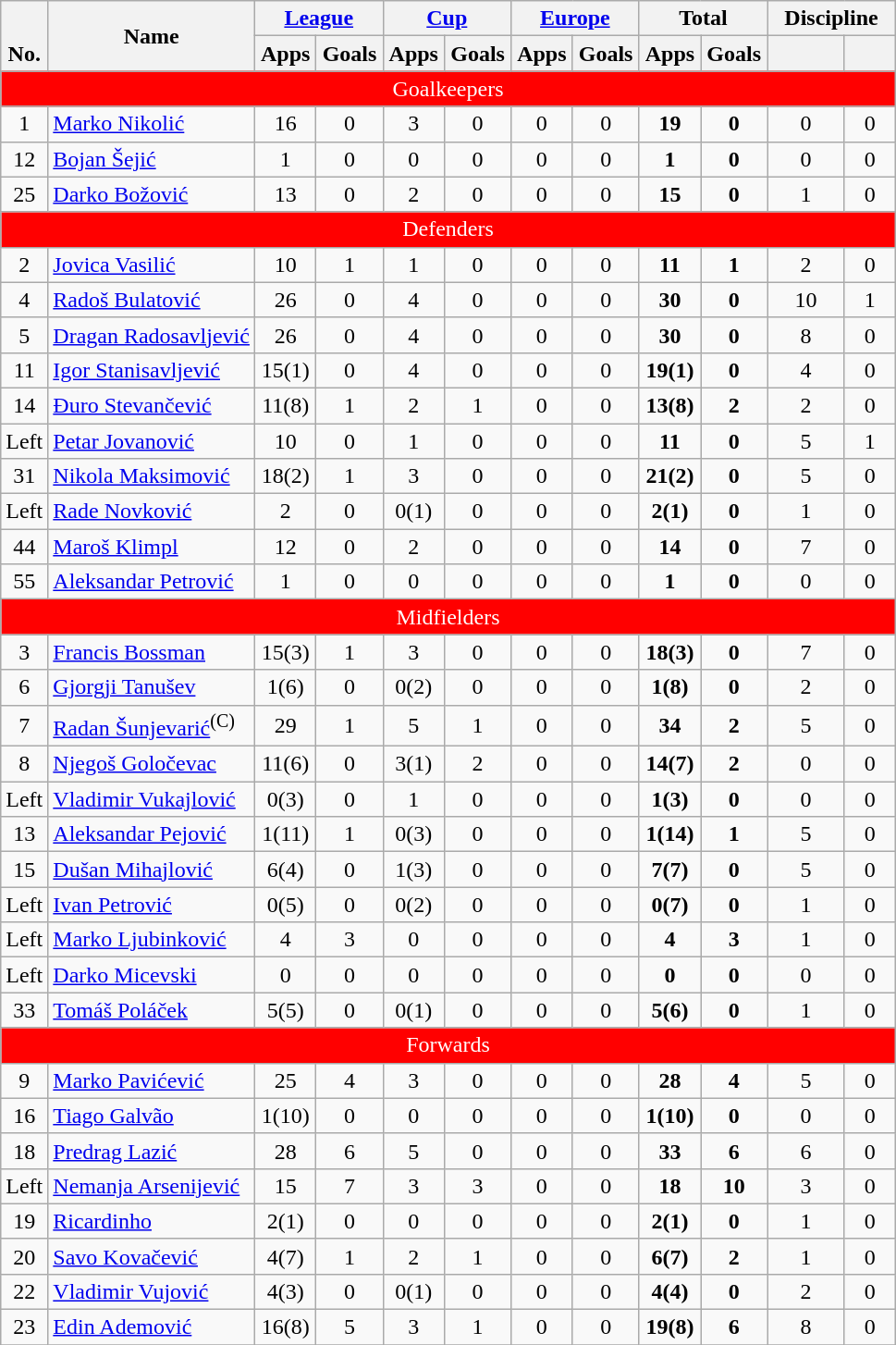<table class="wikitable" style="text-align:center">
<tr>
<th rowspan="2" valign="bottom">No.</th>
<th rowspan="2">Name</th>
<th colspan="2" width="85"><a href='#'>League</a></th>
<th colspan="2" width="85"><a href='#'>Cup</a></th>
<th colspan="2" width="85"><a href='#'>Europe</a></th>
<th colspan="2" width="85">Total</th>
<th colspan="2" width="85">Discipline</th>
</tr>
<tr>
<th>Apps</th>
<th>Goals</th>
<th>Apps</th>
<th>Goals</th>
<th>Apps</th>
<th>Goals</th>
<th>Apps</th>
<th>Goals</th>
<th></th>
<th></th>
</tr>
<tr>
<td style="background: red;color:white" align=center colspan="15">Goalkeepers</td>
</tr>
<tr>
<td>1</td>
<td align=left> <a href='#'>Marko Nikolić</a></td>
<td>16</td>
<td>0</td>
<td>3</td>
<td>0</td>
<td>0</td>
<td>0</td>
<td><strong>19</strong></td>
<td><strong>0</strong></td>
<td>0</td>
<td>0</td>
</tr>
<tr>
<td>12</td>
<td align=left> <a href='#'>Bojan Šejić</a></td>
<td>1</td>
<td>0</td>
<td>0</td>
<td>0</td>
<td>0</td>
<td>0</td>
<td><strong>1</strong></td>
<td><strong>0</strong></td>
<td>0</td>
<td>0</td>
</tr>
<tr>
<td>25</td>
<td align=left> <a href='#'>Darko Božović</a></td>
<td>13</td>
<td>0</td>
<td>2</td>
<td>0</td>
<td>0</td>
<td>0</td>
<td><strong>15</strong></td>
<td><strong>0</strong></td>
<td>1</td>
<td>0</td>
</tr>
<tr>
<td align=center colspan="15" style="background: red;color:white">Defenders</td>
</tr>
<tr>
<td>2</td>
<td align=left> <a href='#'>Jovica Vasilić</a></td>
<td>10</td>
<td>1</td>
<td>1</td>
<td>0</td>
<td>0</td>
<td>0</td>
<td><strong>11</strong></td>
<td><strong>1</strong></td>
<td>2</td>
<td>0</td>
</tr>
<tr>
<td>4</td>
<td align=left> <a href='#'>Radoš Bulatović</a></td>
<td>26</td>
<td>0</td>
<td>4</td>
<td>0</td>
<td>0</td>
<td>0</td>
<td><strong>30</strong></td>
<td><strong>0</strong></td>
<td>10</td>
<td>1</td>
</tr>
<tr>
<td>5</td>
<td align=left> <a href='#'>Dragan Radosavljević</a></td>
<td>26</td>
<td>0</td>
<td>4</td>
<td>0</td>
<td>0</td>
<td>0</td>
<td><strong>30</strong></td>
<td><strong>0</strong></td>
<td>8</td>
<td>0</td>
</tr>
<tr>
<td>11</td>
<td align=left> <a href='#'>Igor Stanisavljević</a></td>
<td>15(1)</td>
<td>0</td>
<td>4</td>
<td>0</td>
<td>0</td>
<td>0</td>
<td><strong>19(1)</strong></td>
<td><strong>0</strong></td>
<td>4</td>
<td>0</td>
</tr>
<tr>
<td>14</td>
<td align=left> <a href='#'>Đuro Stevančević</a></td>
<td>11(8)</td>
<td>1</td>
<td>2</td>
<td>1</td>
<td>0</td>
<td>0</td>
<td><strong>13(8)</strong></td>
<td><strong>2</strong></td>
<td>2</td>
<td>0</td>
</tr>
<tr>
<td>Left</td>
<td align=left> <a href='#'>Petar Jovanović</a></td>
<td>10</td>
<td>0</td>
<td>1</td>
<td>0</td>
<td>0</td>
<td>0</td>
<td><strong>11</strong></td>
<td><strong>0</strong></td>
<td>5</td>
<td>1</td>
</tr>
<tr>
<td>31</td>
<td align=left> <a href='#'>Nikola Maksimović</a></td>
<td>18(2)</td>
<td>1</td>
<td>3</td>
<td>0</td>
<td>0</td>
<td>0</td>
<td><strong>21(2)</strong></td>
<td><strong>0</strong></td>
<td>5</td>
<td>0</td>
</tr>
<tr>
<td>Left</td>
<td align=left> <a href='#'>Rade Novković</a></td>
<td>2</td>
<td>0</td>
<td>0(1)</td>
<td>0</td>
<td>0</td>
<td>0</td>
<td><strong>2(1)</strong></td>
<td><strong>0</strong></td>
<td>1</td>
<td>0</td>
</tr>
<tr>
<td>44</td>
<td align=left> <a href='#'>Maroš Klimpl</a></td>
<td>12</td>
<td>0</td>
<td>2</td>
<td>0</td>
<td>0</td>
<td>0</td>
<td><strong>14</strong></td>
<td><strong>0</strong></td>
<td>7</td>
<td>0</td>
</tr>
<tr>
<td>55</td>
<td align=left> <a href='#'>Aleksandar Petrović</a></td>
<td>1</td>
<td>0</td>
<td>0</td>
<td>0</td>
<td>0</td>
<td>0</td>
<td><strong>1</strong></td>
<td><strong>0</strong></td>
<td>0</td>
<td>0</td>
</tr>
<tr>
<td align=center colspan="15" style="background: red;color:white">Midfielders</td>
</tr>
<tr>
<td>3</td>
<td align=left> <a href='#'>Francis Bossman</a></td>
<td>15(3)</td>
<td>1</td>
<td>3</td>
<td>0</td>
<td>0</td>
<td>0</td>
<td><strong>18(3)</strong></td>
<td><strong>0</strong></td>
<td>7</td>
<td>0</td>
</tr>
<tr>
<td>6</td>
<td align=left> <a href='#'>Gjorgji Tanušev</a></td>
<td>1(6)</td>
<td>0</td>
<td>0(2)</td>
<td>0</td>
<td>0</td>
<td>0</td>
<td><strong>1(8)</strong></td>
<td><strong>0</strong></td>
<td>2</td>
<td>0</td>
</tr>
<tr>
<td>7</td>
<td align=left> <a href='#'>Radan Šunjevarić</a><sup>(C)</sup></td>
<td>29</td>
<td>1</td>
<td>5</td>
<td>1</td>
<td>0</td>
<td>0</td>
<td><strong>34</strong></td>
<td><strong>2</strong></td>
<td>5</td>
<td>0</td>
</tr>
<tr>
<td>8</td>
<td align=left> <a href='#'>Njegoš Goločevac</a></td>
<td>11(6)</td>
<td>0</td>
<td>3(1)</td>
<td>2</td>
<td>0</td>
<td>0</td>
<td><strong>14(7)</strong></td>
<td><strong>2</strong></td>
<td>0</td>
<td>0</td>
</tr>
<tr>
<td>Left</td>
<td align=left> <a href='#'>Vladimir Vukajlović</a></td>
<td>0(3)</td>
<td>0</td>
<td>1</td>
<td>0</td>
<td>0</td>
<td>0</td>
<td><strong>1(3)</strong></td>
<td><strong>0</strong></td>
<td>0</td>
<td>0</td>
</tr>
<tr>
<td>13</td>
<td align=left> <a href='#'>Aleksandar Pejović</a></td>
<td>1(11)</td>
<td>1</td>
<td>0(3)</td>
<td>0</td>
<td>0</td>
<td>0</td>
<td><strong>1(14)</strong></td>
<td><strong>1</strong></td>
<td>5</td>
<td>0</td>
</tr>
<tr>
<td>15</td>
<td align=left> <a href='#'>Dušan Mihajlović</a></td>
<td>6(4)</td>
<td>0</td>
<td>1(3)</td>
<td>0</td>
<td>0</td>
<td>0</td>
<td><strong>7(7)</strong></td>
<td><strong>0</strong></td>
<td>5</td>
<td>0</td>
</tr>
<tr>
<td>Left</td>
<td align=left> <a href='#'>Ivan Petrović</a></td>
<td>0(5)</td>
<td>0</td>
<td>0(2)</td>
<td>0</td>
<td>0</td>
<td>0</td>
<td><strong>0(7)</strong></td>
<td><strong>0</strong></td>
<td>1</td>
<td>0</td>
</tr>
<tr>
<td>Left</td>
<td align=left> <a href='#'>Marko Ljubinković</a></td>
<td>4</td>
<td>3</td>
<td>0</td>
<td>0</td>
<td>0</td>
<td>0</td>
<td><strong>4</strong></td>
<td><strong>3</strong></td>
<td>1</td>
<td>0</td>
</tr>
<tr>
<td>Left</td>
<td align=left> <a href='#'>Darko Micevski</a></td>
<td>0</td>
<td>0</td>
<td>0</td>
<td>0</td>
<td>0</td>
<td>0</td>
<td><strong>0</strong></td>
<td><strong>0</strong></td>
<td>0</td>
<td>0</td>
</tr>
<tr>
<td>33</td>
<td align=left> <a href='#'>Tomáš Poláček</a></td>
<td>5(5)</td>
<td>0</td>
<td>0(1)</td>
<td>0</td>
<td>0</td>
<td>0</td>
<td><strong>5(6)</strong></td>
<td><strong>0</strong></td>
<td>1</td>
<td>0</td>
</tr>
<tr>
<td align=center colspan="15" style="background: red;color:white">Forwards</td>
</tr>
<tr>
<td>9</td>
<td align=left> <a href='#'>Marko Pavićević</a></td>
<td>25</td>
<td>4</td>
<td>3</td>
<td>0</td>
<td>0</td>
<td>0</td>
<td><strong>28</strong></td>
<td><strong>4</strong></td>
<td>5</td>
<td>0</td>
</tr>
<tr>
<td>16</td>
<td align=left> <a href='#'>Tiago Galvão</a></td>
<td>1(10)</td>
<td>0</td>
<td>0</td>
<td>0</td>
<td>0</td>
<td>0</td>
<td><strong>1(10)</strong></td>
<td><strong>0</strong></td>
<td>0</td>
<td>0</td>
</tr>
<tr>
<td>18</td>
<td align=left> <a href='#'>Predrag Lazić</a></td>
<td>28</td>
<td>6</td>
<td>5</td>
<td>0</td>
<td>0</td>
<td>0</td>
<td><strong>33</strong></td>
<td><strong>6</strong></td>
<td>6</td>
<td>0</td>
</tr>
<tr>
<td>Left</td>
<td align=left> <a href='#'>Nemanja Arsenijević</a></td>
<td>15</td>
<td>7</td>
<td>3</td>
<td>3</td>
<td>0</td>
<td>0</td>
<td><strong>18</strong></td>
<td><strong>10</strong></td>
<td>3</td>
<td>0</td>
</tr>
<tr>
<td>19</td>
<td align=left> <a href='#'>Ricardinho</a></td>
<td>2(1)</td>
<td>0</td>
<td>0</td>
<td>0</td>
<td>0</td>
<td>0</td>
<td><strong>2(1)</strong></td>
<td><strong>0</strong></td>
<td>1</td>
<td>0</td>
</tr>
<tr>
<td>20</td>
<td align=left> <a href='#'>Savo Kovačević</a></td>
<td>4(7)</td>
<td>1</td>
<td>2</td>
<td>1</td>
<td>0</td>
<td>0</td>
<td><strong>6(7)</strong></td>
<td><strong>2</strong></td>
<td>1</td>
<td>0</td>
</tr>
<tr>
<td>22</td>
<td align=left> <a href='#'>Vladimir Vujović</a></td>
<td>4(3)</td>
<td>0</td>
<td>0(1)</td>
<td>0</td>
<td>0</td>
<td>0</td>
<td><strong>4(4)</strong></td>
<td><strong>0</strong></td>
<td>2</td>
<td>0</td>
</tr>
<tr>
<td>23</td>
<td align=left> <a href='#'>Edin Ademović</a></td>
<td>16(8)</td>
<td>5</td>
<td>3</td>
<td>1</td>
<td>0</td>
<td>0</td>
<td><strong>19(8)</strong></td>
<td><strong>6</strong></td>
<td>8</td>
<td>0</td>
</tr>
<tr>
</tr>
</table>
